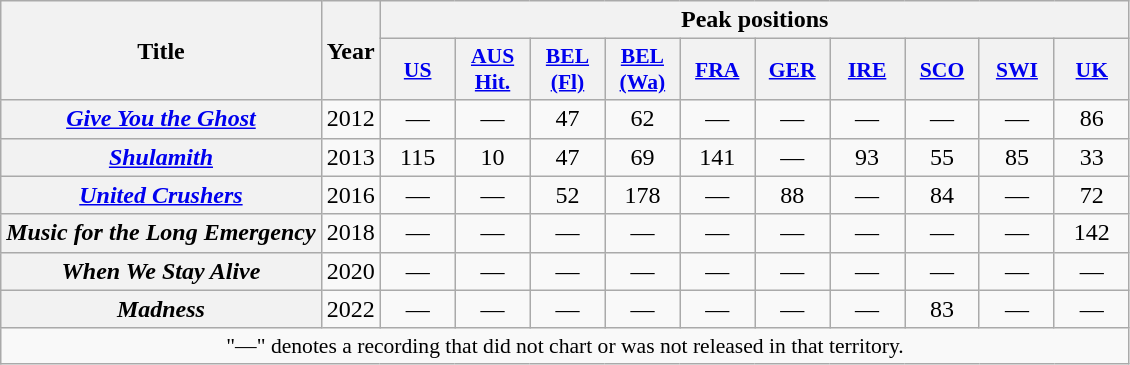<table class="wikitable plainrowheaders" style="text-align:center">
<tr>
<th scope="col" rowspan="2">Title</th>
<th scope="col" rowspan="2">Year</th>
<th scope="col" colspan="10">Peak positions</th>
</tr>
<tr>
<th scope="col" style="width:3em;font-size:90%;"><a href='#'>US</a><br></th>
<th scope="col" style="width:3em;font-size:90%;"><a href='#'>AUS<br>Hit.</a><br></th>
<th scope="col" style="width:3em;font-size:90%;"><a href='#'>BEL<br>(Fl)</a><br></th>
<th scope="col" style="width:3em;font-size:90%;"><a href='#'>BEL<br>(Wa)</a><br></th>
<th scope="col" style="width:3em;font-size:90%;"><a href='#'>FRA</a><br></th>
<th scope="col" style="width:3em;font-size:90%;"><a href='#'>GER</a><br></th>
<th scope="col" style="width:3em;font-size:90%;"><a href='#'>IRE</a><br></th>
<th scope="col" style="width:3em;font-size:90%;"><a href='#'>SCO</a><br></th>
<th scope="col" style="width:3em;font-size:90%;"><a href='#'>SWI</a><br></th>
<th scope="col" style="width:3em;font-size:90%;"><a href='#'>UK</a><br></th>
</tr>
<tr>
<th scope="row"><em><a href='#'>Give You the Ghost</a></em></th>
<td>2012</td>
<td>—</td>
<td>—</td>
<td>47</td>
<td>62</td>
<td>—</td>
<td>—</td>
<td>—</td>
<td>—</td>
<td>—</td>
<td>86</td>
</tr>
<tr>
<th scope="row"><em><a href='#'>Shulamith</a></em></th>
<td>2013</td>
<td>115</td>
<td>10</td>
<td>47</td>
<td>69</td>
<td>141</td>
<td>—</td>
<td>93</td>
<td>55</td>
<td>85</td>
<td>33</td>
</tr>
<tr>
<th scope="row"><em><a href='#'>United Crushers</a></em></th>
<td>2016</td>
<td>—</td>
<td>—</td>
<td>52</td>
<td>178</td>
<td>—</td>
<td>88</td>
<td>—</td>
<td>84</td>
<td>—</td>
<td>72</td>
</tr>
<tr>
<th scope="row"><em>Music for the Long Emergency</em> </th>
<td>2018</td>
<td>—</td>
<td>—</td>
<td>—</td>
<td>—</td>
<td>—</td>
<td>—</td>
<td>—</td>
<td>—</td>
<td>—</td>
<td>142</td>
</tr>
<tr>
<th scope="row"><em>When We Stay Alive</em></th>
<td>2020</td>
<td>—</td>
<td>—</td>
<td>—</td>
<td>—</td>
<td>—</td>
<td>—</td>
<td>—</td>
<td>—</td>
<td>—</td>
<td>—</td>
</tr>
<tr>
<th scope="row"><em>Madness</em></th>
<td>2022</td>
<td>—</td>
<td>—</td>
<td>—</td>
<td>—</td>
<td>—</td>
<td>—</td>
<td>—</td>
<td>83</td>
<td>—</td>
<td>—</td>
</tr>
<tr>
<td colspan="14" style="font-size:90%">"—" denotes a recording that did not chart or was not released in that territory.</td>
</tr>
</table>
